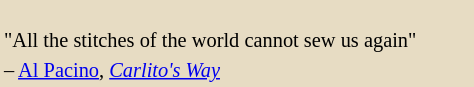<table class="toccolours" style="float: left; margin-left: 1em; margin-right: 2em; font-size: 85%; background:#e7dcc3; color:black; width:30em; max-width: 25%;" cellspacing="2">
<tr>
<td style="text-align: left;"><br>"All the stitches of the world cannot sew us again"</td>
</tr>
<tr>
<td style="text-align: left;">– <a href='#'>Al Pacino</a>, <em><a href='#'>Carlito's Way</a></em></td>
</tr>
</table>
